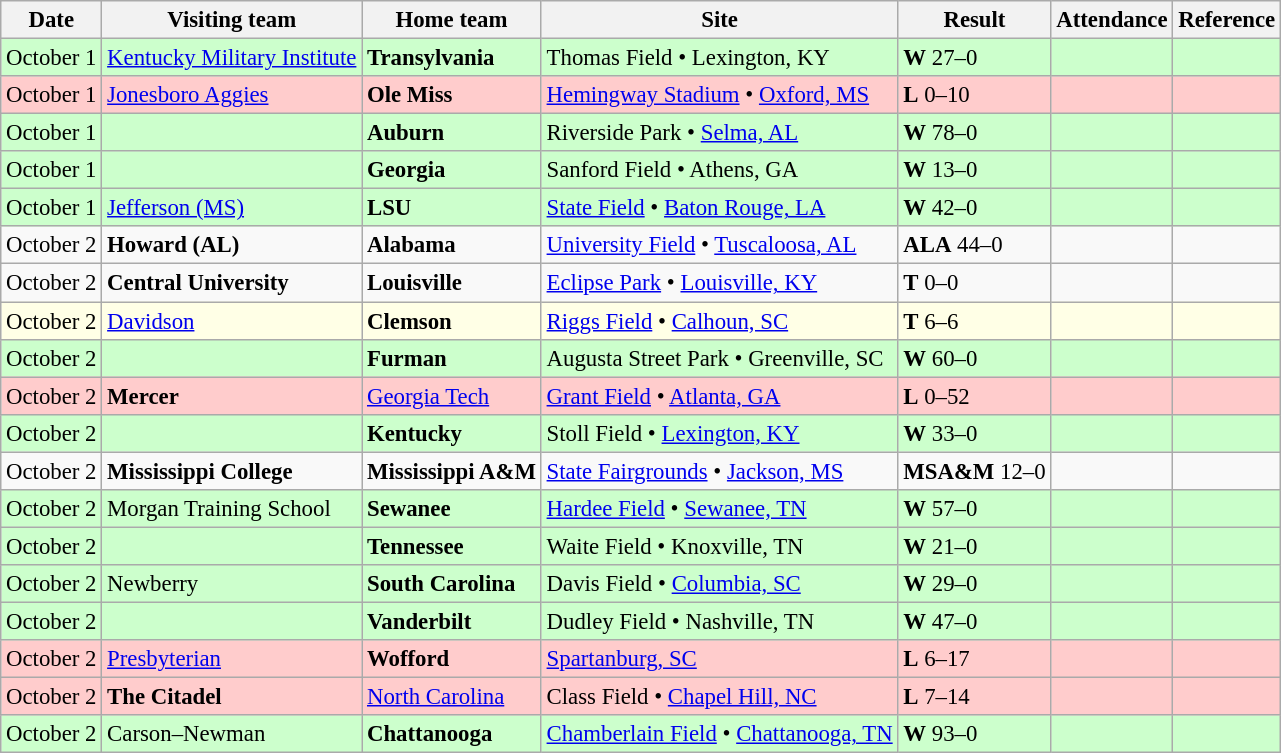<table class="wikitable" style="font-size:95%;">
<tr>
<th>Date</th>
<th>Visiting team</th>
<th>Home team</th>
<th>Site</th>
<th>Result</th>
<th>Attendance</th>
<th class="unsortable">Reference</th>
</tr>
<tr bgcolor=ccffcc>
<td>October 1</td>
<td><a href='#'>Kentucky Military Institute</a></td>
<td><strong>Transylvania</strong></td>
<td>Thomas Field • Lexington, KY</td>
<td><strong>W</strong> 27–0</td>
<td></td>
<td></td>
</tr>
<tr bgcolor=ffcccc>
<td>October 1</td>
<td><a href='#'>Jonesboro Aggies</a></td>
<td><strong>Ole Miss</strong></td>
<td><a href='#'>Hemingway Stadium</a> • <a href='#'>Oxford, MS</a></td>
<td><strong>L</strong> 0–10</td>
<td></td>
<td></td>
</tr>
<tr bgcolor=ccffcc>
<td>October 1</td>
<td></td>
<td><strong>Auburn</strong></td>
<td>Riverside Park • <a href='#'>Selma, AL</a></td>
<td><strong>W</strong> 78–0</td>
<td></td>
<td></td>
</tr>
<tr bgcolor=ccffcc>
<td>October 1</td>
<td></td>
<td><strong>Georgia</strong></td>
<td>Sanford Field • Athens, GA</td>
<td><strong>W</strong> 13–0</td>
<td></td>
<td></td>
</tr>
<tr bgcolor=ccffcc>
<td>October 1</td>
<td><a href='#'>Jefferson (MS)</a></td>
<td><strong>LSU</strong></td>
<td><a href='#'>State Field</a> • <a href='#'>Baton Rouge, LA</a></td>
<td><strong>W</strong> 42–0</td>
<td></td>
<td></td>
</tr>
<tr bgcolor=>
<td>October 2</td>
<td><strong>Howard (AL)</strong></td>
<td><strong>Alabama</strong></td>
<td><a href='#'>University Field</a> • <a href='#'>Tuscaloosa, AL</a></td>
<td><strong>ALA</strong> 44–0</td>
<td></td>
<td></td>
</tr>
<tr bgcolor=>
<td>October 2</td>
<td><strong>Central University</strong></td>
<td><strong>Louisville</strong></td>
<td><a href='#'>Eclipse Park</a> • <a href='#'>Louisville, KY</a></td>
<td><strong>T</strong> 0–0</td>
<td></td>
<td></td>
</tr>
<tr bgcolor=ffffe6>
<td>October 2</td>
<td><a href='#'>Davidson</a></td>
<td><strong>Clemson</strong></td>
<td><a href='#'>Riggs Field</a> • <a href='#'>Calhoun, SC</a></td>
<td><strong>T</strong> 6–6</td>
<td></td>
<td></td>
</tr>
<tr bgcolor=ccffcc>
<td>October 2</td>
<td></td>
<td><strong>Furman</strong></td>
<td>Augusta Street Park • Greenville, SC</td>
<td><strong>W</strong> 60–0</td>
<td></td>
<td></td>
</tr>
<tr bgcolor=ffcccc>
<td>October 2</td>
<td><strong>Mercer</strong></td>
<td><a href='#'>Georgia Tech</a></td>
<td><a href='#'>Grant Field</a> • <a href='#'>Atlanta, GA</a></td>
<td><strong>L</strong> 0–52</td>
<td></td>
<td></td>
</tr>
<tr bgcolor=ccffcc>
<td>October 2</td>
<td></td>
<td><strong>Kentucky</strong></td>
<td>Stoll Field • <a href='#'>Lexington, KY</a></td>
<td><strong>W</strong> 33–0</td>
<td></td>
<td></td>
</tr>
<tr bgcolor=>
<td>October 2</td>
<td><strong>Mississippi College</strong></td>
<td><strong>Mississippi A&M</strong></td>
<td><a href='#'>State Fairgrounds</a> • <a href='#'>Jackson, MS</a></td>
<td><strong>MSA&M</strong> 12–0</td>
<td></td>
<td></td>
</tr>
<tr bgcolor=ccffcc>
<td>October 2</td>
<td>Morgan Training School</td>
<td><strong>Sewanee</strong></td>
<td><a href='#'>Hardee Field</a> • <a href='#'>Sewanee, TN</a></td>
<td><strong>W</strong> 57–0</td>
<td></td>
<td></td>
</tr>
<tr bgcolor=ccffcc>
<td>October 2</td>
<td></td>
<td><strong>Tennessee</strong></td>
<td>Waite Field • Knoxville, TN</td>
<td><strong>W</strong> 21–0</td>
<td></td>
<td></td>
</tr>
<tr bgcolor=ccffcc>
<td>October 2</td>
<td>Newberry</td>
<td><strong>South Carolina</strong></td>
<td>Davis Field • <a href='#'>Columbia, SC</a></td>
<td><strong>W</strong> 29–0</td>
<td></td>
<td></td>
</tr>
<tr bgcolor=ccffcc>
<td>October 2</td>
<td></td>
<td><strong>Vanderbilt</strong></td>
<td>Dudley Field • Nashville, TN</td>
<td><strong>W</strong> 47–0</td>
<td></td>
<td></td>
</tr>
<tr bgcolor=ffcccc>
<td>October 2</td>
<td><a href='#'>Presbyterian</a></td>
<td><strong>Wofford</strong></td>
<td><a href='#'>Spartanburg, SC</a></td>
<td><strong>L</strong> 6–17</td>
<td></td>
<td></td>
</tr>
<tr bgcolor=ffcccc>
<td>October 2</td>
<td><strong>The Citadel</strong></td>
<td><a href='#'>North Carolina</a></td>
<td>Class Field • <a href='#'>Chapel Hill, NC</a></td>
<td><strong>L</strong> 7–14</td>
<td></td>
<td></td>
</tr>
<tr bgcolor=ccffcc>
<td>October 2</td>
<td>Carson–Newman</td>
<td><strong>Chattanooga</strong></td>
<td><a href='#'>Chamberlain Field</a> • <a href='#'>Chattanooga, TN</a></td>
<td><strong>W</strong> 93–0</td>
<td></td>
<td></td>
</tr>
</table>
